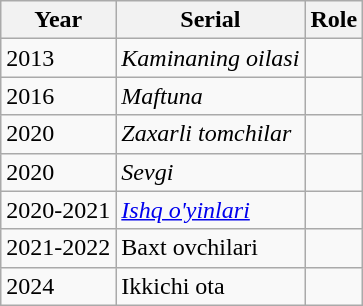<table class="wikitable sortable">
<tr>
<th>Year</th>
<th>Serial</th>
<th>Role</th>
</tr>
<tr>
<td>2013</td>
<td><em>Kaminaning oilasi</em></td>
<td></td>
</tr>
<tr>
<td>2016</td>
<td><em>Maftuna</em></td>
<td></td>
</tr>
<tr>
<td>2020</td>
<td><em>Zaxarli tomchilar</em></td>
<td></td>
</tr>
<tr>
<td>2020</td>
<td><em>Sevgi</em></td>
<td></td>
</tr>
<tr>
<td>2020-2021</td>
<td><em><a href='#'>Ishq o'yinlari</a></em></td>
<td></td>
</tr>
<tr>
<td>2021-2022</td>
<td>Baxt ovchilari</td>
<td></td>
</tr>
<tr>
<td>2024</td>
<td>Ikkichi ota</td>
<td></td>
</tr>
</table>
